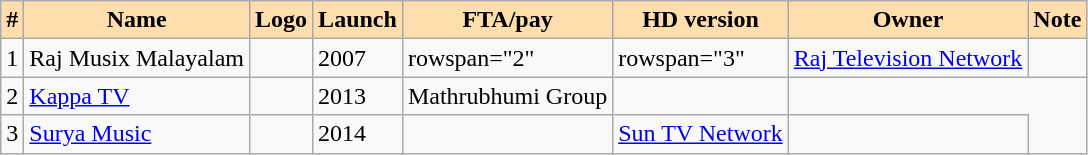<table class="wikitable sortable">
<tr>
<th style="background-color:navajowhite">#</th>
<th style="background-color:navajowhite">Name</th>
<th style="background-color:navajowhite">Logo</th>
<th style="background-color:navajowhite">Launch</th>
<th style="background-color:navajowhite">FTA/pay</th>
<th style="background-color:navajowhite">HD version</th>
<th style="background-color:navajowhite">Owner</th>
<th style="background-color:navajowhite">Note</th>
</tr>
<tr>
<td>1</td>
<td>Raj Musix Malayalam</td>
<td></td>
<td>2007</td>
<td>rowspan="2" </td>
<td>rowspan="3" </td>
<td><a href='#'>Raj Television Network</a></td>
<td></td>
</tr>
<tr>
<td>2</td>
<td><a href='#'>Kappa TV</a></td>
<td></td>
<td>2013</td>
<td>Mathrubhumi Group</td>
<td></td>
</tr>
<tr>
<td>3</td>
<td><a href='#'>Surya Music</a></td>
<td></td>
<td>2014</td>
<td></td>
<td><a href='#'>Sun TV Network</a></td>
<td></td>
</tr>
</table>
